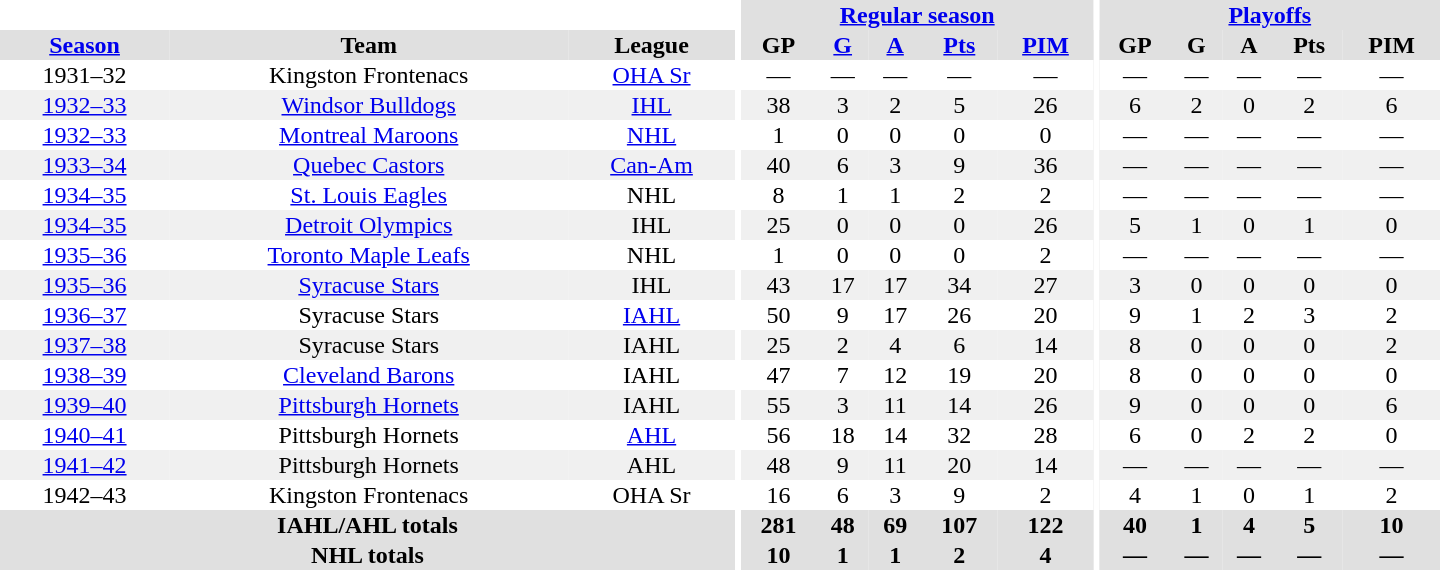<table border="0" cellpadding="1" cellspacing="0" style="text-align:center; width:60em">
<tr bgcolor="#e0e0e0">
<th colspan="3" bgcolor="#ffffff"></th>
<th rowspan="100" bgcolor="#ffffff"></th>
<th colspan="5"><a href='#'>Regular season</a></th>
<th rowspan="100" bgcolor="#ffffff"></th>
<th colspan="5"><a href='#'>Playoffs</a></th>
</tr>
<tr bgcolor="#e0e0e0">
<th><a href='#'>Season</a></th>
<th>Team</th>
<th>League</th>
<th>GP</th>
<th><a href='#'>G</a></th>
<th><a href='#'>A</a></th>
<th><a href='#'>Pts</a></th>
<th><a href='#'>PIM</a></th>
<th>GP</th>
<th>G</th>
<th>A</th>
<th>Pts</th>
<th>PIM</th>
</tr>
<tr>
<td>1931–32</td>
<td>Kingston Frontenacs</td>
<td><a href='#'>OHA Sr</a></td>
<td>—</td>
<td>—</td>
<td>—</td>
<td>—</td>
<td>—</td>
<td>—</td>
<td>—</td>
<td>—</td>
<td>—</td>
<td>—</td>
</tr>
<tr bgcolor="#f0f0f0">
<td><a href='#'>1932–33</a></td>
<td><a href='#'>Windsor Bulldogs</a></td>
<td><a href='#'>IHL</a></td>
<td>38</td>
<td>3</td>
<td>2</td>
<td>5</td>
<td>26</td>
<td>6</td>
<td>2</td>
<td>0</td>
<td>2</td>
<td>6</td>
</tr>
<tr>
<td><a href='#'>1932–33</a></td>
<td><a href='#'>Montreal Maroons</a></td>
<td><a href='#'>NHL</a></td>
<td>1</td>
<td>0</td>
<td>0</td>
<td>0</td>
<td>0</td>
<td>—</td>
<td>—</td>
<td>—</td>
<td>—</td>
<td>—</td>
</tr>
<tr bgcolor="#f0f0f0">
<td><a href='#'>1933–34</a></td>
<td><a href='#'>Quebec Castors</a></td>
<td><a href='#'>Can-Am</a></td>
<td>40</td>
<td>6</td>
<td>3</td>
<td>9</td>
<td>36</td>
<td>—</td>
<td>—</td>
<td>—</td>
<td>—</td>
<td>—</td>
</tr>
<tr>
<td><a href='#'>1934–35</a></td>
<td><a href='#'>St. Louis Eagles</a></td>
<td>NHL</td>
<td>8</td>
<td>1</td>
<td>1</td>
<td>2</td>
<td>2</td>
<td>—</td>
<td>—</td>
<td>—</td>
<td>—</td>
<td>—</td>
</tr>
<tr bgcolor="#f0f0f0">
<td><a href='#'>1934–35</a></td>
<td><a href='#'>Detroit Olympics</a></td>
<td>IHL</td>
<td>25</td>
<td>0</td>
<td>0</td>
<td>0</td>
<td>26</td>
<td>5</td>
<td>1</td>
<td>0</td>
<td>1</td>
<td>0</td>
</tr>
<tr>
<td><a href='#'>1935–36</a></td>
<td><a href='#'>Toronto Maple Leafs</a></td>
<td>NHL</td>
<td>1</td>
<td>0</td>
<td>0</td>
<td>0</td>
<td>2</td>
<td>—</td>
<td>—</td>
<td>—</td>
<td>—</td>
<td>—</td>
</tr>
<tr bgcolor="#f0f0f0">
<td><a href='#'>1935–36</a></td>
<td><a href='#'>Syracuse Stars</a></td>
<td>IHL</td>
<td>43</td>
<td>17</td>
<td>17</td>
<td>34</td>
<td>27</td>
<td>3</td>
<td>0</td>
<td>0</td>
<td>0</td>
<td>0</td>
</tr>
<tr>
<td><a href='#'>1936–37</a></td>
<td>Syracuse Stars</td>
<td><a href='#'>IAHL</a></td>
<td>50</td>
<td>9</td>
<td>17</td>
<td>26</td>
<td>20</td>
<td>9</td>
<td>1</td>
<td>2</td>
<td>3</td>
<td>2</td>
</tr>
<tr bgcolor="#f0f0f0">
<td><a href='#'>1937–38</a></td>
<td>Syracuse Stars</td>
<td>IAHL</td>
<td>25</td>
<td>2</td>
<td>4</td>
<td>6</td>
<td>14</td>
<td>8</td>
<td>0</td>
<td>0</td>
<td>0</td>
<td>2</td>
</tr>
<tr>
<td><a href='#'>1938–39</a></td>
<td><a href='#'>Cleveland Barons</a></td>
<td>IAHL</td>
<td>47</td>
<td>7</td>
<td>12</td>
<td>19</td>
<td>20</td>
<td>8</td>
<td>0</td>
<td>0</td>
<td>0</td>
<td>0</td>
</tr>
<tr bgcolor="#f0f0f0">
<td><a href='#'>1939–40</a></td>
<td><a href='#'>Pittsburgh Hornets</a></td>
<td>IAHL</td>
<td>55</td>
<td>3</td>
<td>11</td>
<td>14</td>
<td>26</td>
<td>9</td>
<td>0</td>
<td>0</td>
<td>0</td>
<td>6</td>
</tr>
<tr>
<td><a href='#'>1940–41</a></td>
<td>Pittsburgh Hornets</td>
<td><a href='#'>AHL</a></td>
<td>56</td>
<td>18</td>
<td>14</td>
<td>32</td>
<td>28</td>
<td>6</td>
<td>0</td>
<td>2</td>
<td>2</td>
<td>0</td>
</tr>
<tr bgcolor="#f0f0f0">
<td><a href='#'>1941–42</a></td>
<td>Pittsburgh Hornets</td>
<td>AHL</td>
<td>48</td>
<td>9</td>
<td>11</td>
<td>20</td>
<td>14</td>
<td>—</td>
<td>—</td>
<td>—</td>
<td>—</td>
<td>—</td>
</tr>
<tr>
<td>1942–43</td>
<td>Kingston Frontenacs</td>
<td>OHA Sr</td>
<td>16</td>
<td>6</td>
<td>3</td>
<td>9</td>
<td>2</td>
<td>4</td>
<td>1</td>
<td>0</td>
<td>1</td>
<td>2</td>
</tr>
<tr bgcolor="#e0e0e0">
<th colspan="3">IAHL/AHL totals</th>
<th>281</th>
<th>48</th>
<th>69</th>
<th>107</th>
<th>122</th>
<th>40</th>
<th>1</th>
<th>4</th>
<th>5</th>
<th>10</th>
</tr>
<tr bgcolor="#e0e0e0">
<th colspan="3">NHL totals</th>
<th>10</th>
<th>1</th>
<th>1</th>
<th>2</th>
<th>4</th>
<th>—</th>
<th>—</th>
<th>—</th>
<th>—</th>
<th>—</th>
</tr>
</table>
